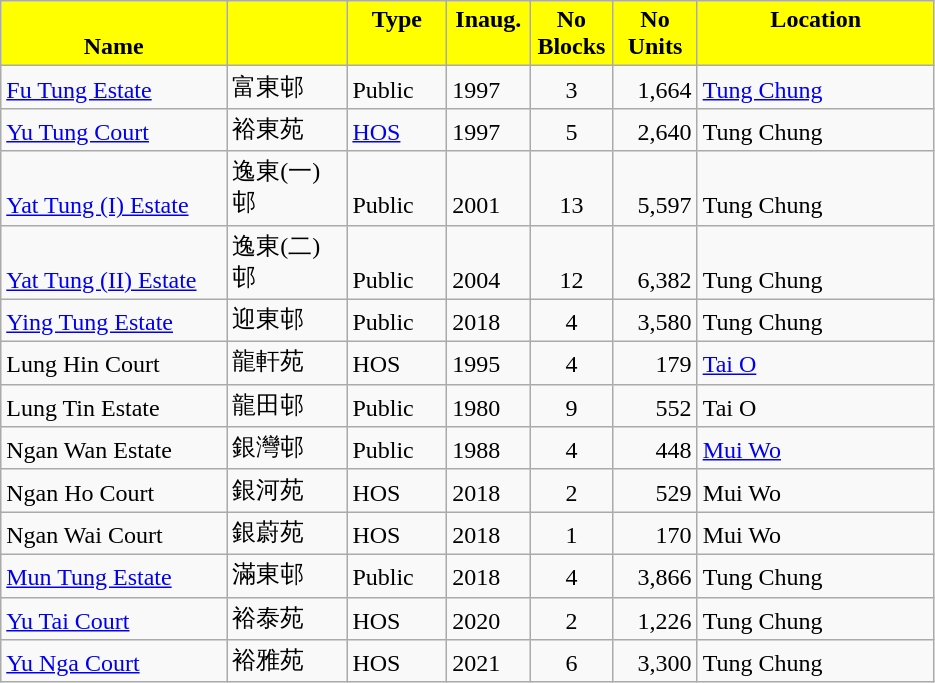<table class="wikitable">
<tr style="font-weight:bold;background-color:yellow" align="center" valign="top">
<td width="143.25" Height="12.75" valign="bottom">Name</td>
<td width="72.75" valign="top"></td>
<td width="59.25" valign="top">Type</td>
<td width="48" valign="top">Inaug.</td>
<td width="48" valign="top">No Blocks</td>
<td width="48.75" valign="bottom">No Units</td>
<td width="150.75" valign="top">Location</td>
</tr>
<tr valign="bottom">
<td Height="12.75"><a href='#'>Fu Tung Estate</a></td>
<td>富東邨</td>
<td>Public</td>
<td>1997</td>
<td align="center">3</td>
<td align="right">1,664</td>
<td><a href='#'>Tung Chung</a></td>
</tr>
<tr valign="bottom">
<td Height="12.75"><a href='#'>Yu Tung Court</a></td>
<td>裕東苑</td>
<td><a href='#'>HOS</a></td>
<td>1997</td>
<td align="center">5</td>
<td align="right">2,640</td>
<td>Tung Chung</td>
</tr>
<tr valign="bottom">
<td Height="12.75"><a href='#'>Yat Tung (I) Estate</a></td>
<td>逸東(一)邨</td>
<td>Public</td>
<td>2001</td>
<td align="center">13</td>
<td align="right">5,597</td>
<td>Tung Chung</td>
</tr>
<tr valign="bottom">
<td Height="12.75"><a href='#'>Yat Tung (II) Estate</a></td>
<td>逸東(二)邨</td>
<td>Public</td>
<td>2004</td>
<td align="center">12</td>
<td align="right">6,382</td>
<td>Tung Chung</td>
</tr>
<tr valign="bottom">
<td Height="12.75"><a href='#'>Ying Tung Estate</a></td>
<td>迎東邨</td>
<td>Public</td>
<td>2018</td>
<td align="center">4</td>
<td align="right">3,580</td>
<td>Tung Chung</td>
</tr>
<tr valign="bottom">
<td Height="12.75">Lung Hin Court</td>
<td>龍軒苑</td>
<td>HOS</td>
<td>1995</td>
<td align="center">4</td>
<td align="right">179</td>
<td><a href='#'>Tai O</a></td>
</tr>
<tr valign="bottom">
<td Height="12.75">Lung Tin Estate</td>
<td>龍田邨</td>
<td>Public</td>
<td>1980</td>
<td align="center">9</td>
<td align="right">552</td>
<td>Tai O</td>
</tr>
<tr valign="bottom">
<td Height="12.75">Ngan Wan Estate</td>
<td>銀灣邨</td>
<td>Public</td>
<td>1988</td>
<td align="center">4</td>
<td align="right">448</td>
<td><a href='#'>Mui Wo</a></td>
</tr>
<tr valign="bottom">
<td Height="12.75">Ngan Ho Court</td>
<td>銀河苑</td>
<td>HOS</td>
<td>2018</td>
<td align="center">2</td>
<td align="right">529</td>
<td>Mui Wo</td>
</tr>
<tr valign="bottom">
<td Height="12.75">Ngan Wai Court</td>
<td>銀蔚苑</td>
<td>HOS</td>
<td>2018</td>
<td align="center">1</td>
<td align="right">170</td>
<td>Mui Wo</td>
</tr>
<tr valign="bottom">
<td Height="12.75"><a href='#'>Mun Tung Estate</a></td>
<td>滿東邨</td>
<td>Public</td>
<td>2018</td>
<td align="center">4</td>
<td align="right">3,866</td>
<td>Tung Chung</td>
</tr>
<tr valign="bottom">
<td Height="12.75"><a href='#'>Yu Tai Court</a></td>
<td>裕泰苑</td>
<td>HOS</td>
<td>2020</td>
<td align="center">2</td>
<td align="right">1,226</td>
<td>Tung Chung</td>
</tr>
<tr valign="bottom">
<td Height="12.75"><a href='#'>Yu Nga Court</a></td>
<td>裕雅苑</td>
<td>HOS</td>
<td>2021</td>
<td align="center">6</td>
<td align="right">3,300</td>
<td>Tung Chung</td>
</tr>
</table>
